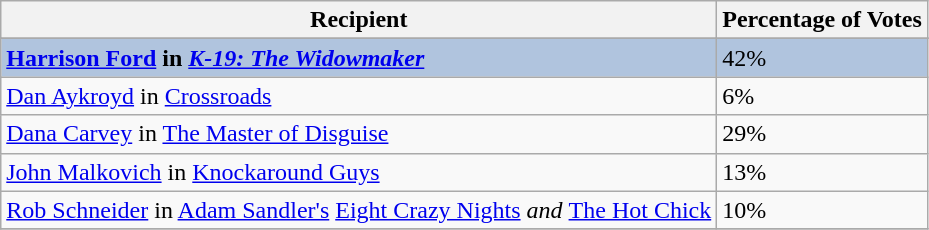<table class="wikitable sortable plainrowheaders" align="centre">
<tr>
<th>Recipient</th>
<th>Percentage of Votes</th>
</tr>
<tr>
</tr>
<tr style="background:#B0C4DE;">
<td><strong><a href='#'>Harrison Ford</a> in <em><a href='#'>K-19: The Widowmaker</a><strong><em></td>
<td></strong>42%<strong></td>
</tr>
<tr>
<td><a href='#'>Dan Aykroyd</a> in </em><a href='#'>Crossroads</a><em></td>
<td>6%</td>
</tr>
<tr>
<td><a href='#'>Dana Carvey</a> in </em><a href='#'>The Master of Disguise</a><em></td>
<td>29%</td>
</tr>
<tr>
<td><a href='#'>John Malkovich</a> in </em><a href='#'>Knockaround Guys</a><em></td>
<td>13%</td>
</tr>
<tr>
<td><a href='#'>Rob Schneider</a> in <a href='#'>Adam Sandler's</a> </em><a href='#'>Eight Crazy Nights</a><em> and </em><a href='#'>The Hot Chick</a><em></td>
<td>10%</td>
</tr>
<tr>
</tr>
</table>
